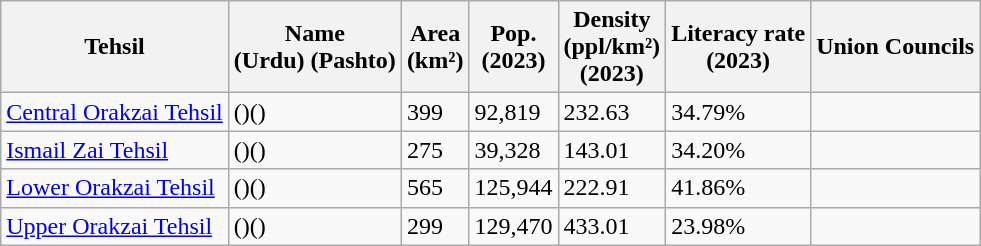<table class="wikitable sortable static-row-numbers static-row-header-hash">
<tr>
<th>Tehsil</th>
<th>Name<br>(Urdu) (Pashto)</th>
<th>Area<br>(km²)</th>
<th>Pop.<br>(2023)</th>
<th>Density<br>(ppl/km²)<br>(2023)</th>
<th>Literacy rate<br>(2023)</th>
<th>Union Councils</th>
</tr>
<tr>
<td><a href='#'>Central Orakzai Tehsil</a></td>
<td>()()</td>
<td>399</td>
<td>92,819</td>
<td>232.63</td>
<td>34.79%</td>
<td></td>
</tr>
<tr>
<td><a href='#'>Ismail Zai Tehsil</a></td>
<td>()()</td>
<td>275</td>
<td>39,328</td>
<td>143.01</td>
<td>34.20%</td>
<td></td>
</tr>
<tr>
<td><a href='#'>Lower Orakzai Tehsil</a></td>
<td>()()</td>
<td>565</td>
<td>125,944</td>
<td>222.91</td>
<td>41.86%</td>
<td></td>
</tr>
<tr>
<td><a href='#'>Upper Orakzai Tehsil</a></td>
<td>()()</td>
<td>299</td>
<td>129,470</td>
<td>433.01</td>
<td>23.98%</td>
<td></td>
</tr>
</table>
